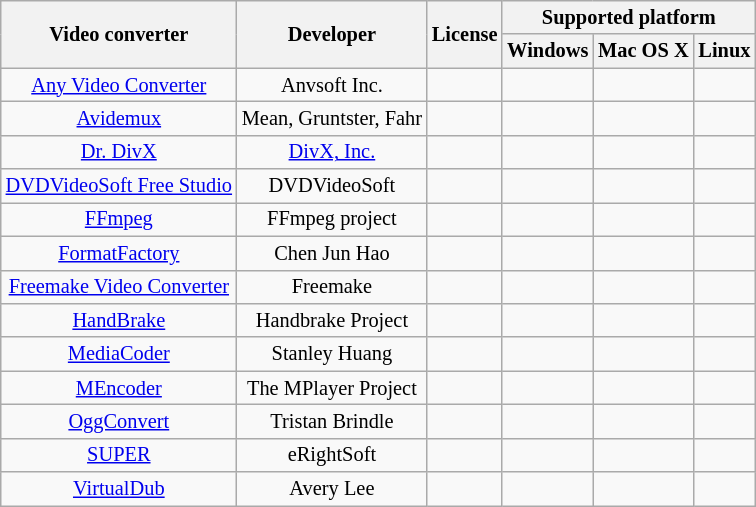<table style="font-size: 85%; text-align: center;" class="wikitable sortable sort-under">
<tr>
<th rowspan=2>Video converter</th>
<th rowspan=2>Developer</th>
<th rowspan=2>License</th>
<th colspan=3>Supported platform</th>
</tr>
<tr>
<th>Windows</th>
<th>Mac OS X</th>
<th>Linux<br></th>
</tr>
<tr>
<td><a href='#'>Any Video Converter</a></td>
<td>Anvsoft Inc.</td>
<td></td>
<td></td>
<td></td>
<td></td>
</tr>
<tr>
<td><a href='#'>Avidemux</a></td>
<td>Mean, Gruntster, Fahr</td>
<td></td>
<td></td>
<td></td>
<td></td>
</tr>
<tr>
<td><a href='#'>Dr. DivX</a></td>
<td><a href='#'>DivX, Inc.</a></td>
<td></td>
<td></td>
<td></td>
<td></td>
</tr>
<tr>
<td><a href='#'>DVDVideoSoft Free Studio</a></td>
<td>DVDVideoSoft</td>
<td></td>
<td></td>
<td></td>
<td></td>
</tr>
<tr>
<td><a href='#'>FFmpeg</a></td>
<td>FFmpeg project</td>
<td></td>
<td></td>
<td></td>
<td></td>
</tr>
<tr>
<td><a href='#'>FormatFactory</a></td>
<td>Chen Jun Hao</td>
<td></td>
<td></td>
<td></td>
<td></td>
</tr>
<tr>
<td><a href='#'>Freemake Video Converter</a></td>
<td>Freemake</td>
<td></td>
<td></td>
<td></td>
<td></td>
</tr>
<tr>
<td><a href='#'>HandBrake</a></td>
<td>Handbrake Project</td>
<td></td>
<td></td>
<td></td>
<td></td>
</tr>
<tr>
<td><a href='#'>MediaCoder</a></td>
<td>Stanley Huang</td>
<td></td>
<td></td>
<td></td>
<td></td>
</tr>
<tr>
<td><a href='#'>MEncoder</a></td>
<td>The MPlayer Project</td>
<td></td>
<td></td>
<td></td>
<td></td>
</tr>
<tr>
<td><a href='#'>OggConvert</a></td>
<td>Tristan Brindle</td>
<td></td>
<td></td>
<td></td>
<td></td>
</tr>
<tr>
<td><a href='#'>SUPER</a></td>
<td>eRightSoft</td>
<td></td>
<td></td>
<td></td>
<td></td>
</tr>
<tr>
<td><a href='#'>VirtualDub</a></td>
<td>Avery Lee</td>
<td></td>
<td></td>
<td></td>
<td></td>
</tr>
</table>
